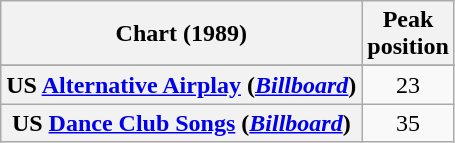<table class="wikitable sortable plainrowheaders" style="text-align:center">
<tr>
<th scope="col">Chart (1989)</th>
<th scope="col">Peak<br>position</th>
</tr>
<tr>
</tr>
<tr>
</tr>
<tr>
</tr>
<tr>
<th scope="row">US <a href='#'>Alternative Airplay</a> (<em><a href='#'>Billboard</a></em>)</th>
<td>23</td>
</tr>
<tr>
<th scope="row">US <a href='#'>Dance Club Songs</a> (<em><a href='#'>Billboard</a></em>)</th>
<td>35</td>
</tr>
</table>
